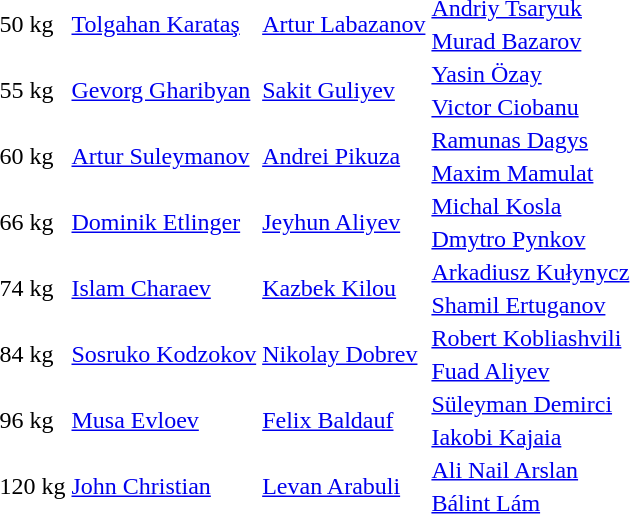<table>
<tr>
<td rowspan=2>50 kg</td>
<td rowspan=2> <a href='#'>Tolgahan Karataş</a></td>
<td rowspan=2> <a href='#'>Artur Labazanov</a></td>
<td> <a href='#'>Andriy Tsaryuk</a></td>
</tr>
<tr>
<td> <a href='#'>Murad Bazarov</a></td>
</tr>
<tr>
<td rowspan=2>55 kg</td>
<td rowspan=2> <a href='#'>Gevorg Gharibyan</a></td>
<td rowspan=2> <a href='#'>Sakit Guliyev</a></td>
<td> <a href='#'>Yasin Özay</a></td>
</tr>
<tr>
<td> <a href='#'>Victor Ciobanu</a></td>
</tr>
<tr>
<td rowspan=2>60 kg</td>
<td rowspan=2> <a href='#'>Artur Suleymanov</a></td>
<td rowspan=2> <a href='#'>Andrei Pikuza</a></td>
<td> <a href='#'>Ramunas Dagys</a></td>
</tr>
<tr>
<td> <a href='#'>Maxim Mamulat</a></td>
</tr>
<tr>
<td rowspan=2>66 kg</td>
<td rowspan=2> <a href='#'>Dominik Etlinger</a></td>
<td rowspan=2> <a href='#'>Jeyhun Aliyev</a></td>
<td> <a href='#'>Michal Kosla</a></td>
</tr>
<tr>
<td> <a href='#'>Dmytro Pynkov</a></td>
</tr>
<tr>
<td rowspan=2>74 kg</td>
<td rowspan=2> <a href='#'>Islam Charaev</a></td>
<td rowspan=2> <a href='#'>Kazbek Kilou</a></td>
<td> <a href='#'>Arkadiusz Kułynycz</a></td>
</tr>
<tr>
<td> <a href='#'>Shamil Ertuganov</a></td>
</tr>
<tr>
<td rowspan=2>84 kg</td>
<td rowspan=2> <a href='#'>Sosruko Kodzokov</a></td>
<td rowspan=2> <a href='#'>Nikolay Dobrev</a></td>
<td> <a href='#'>Robert Kobliashvili</a></td>
</tr>
<tr>
<td> <a href='#'>Fuad Aliyev</a></td>
</tr>
<tr>
<td rowspan=2>96 kg</td>
<td rowspan=2> <a href='#'>Musa Evloev</a></td>
<td rowspan=2> <a href='#'>Felix Baldauf</a></td>
<td> <a href='#'>Süleyman Demirci</a></td>
</tr>
<tr>
<td> <a href='#'>Iakobi Kajaia</a></td>
</tr>
<tr>
<td rowspan=2>120 kg</td>
<td rowspan=2> <a href='#'>John Christian</a></td>
<td rowspan=2> <a href='#'>Levan Arabuli</a></td>
<td> <a href='#'>Ali Nail Arslan</a></td>
</tr>
<tr>
<td> <a href='#'>Bálint Lám</a></td>
</tr>
</table>
